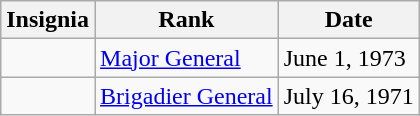<table class="wikitable">
<tr>
<th>Insignia</th>
<th>Rank</th>
<th>Date</th>
</tr>
<tr>
<td></td>
<td><a href='#'>Major General</a></td>
<td>June 1, 1973</td>
</tr>
<tr>
<td></td>
<td><a href='#'>Brigadier General</a></td>
<td>July 16, 1971</td>
</tr>
</table>
